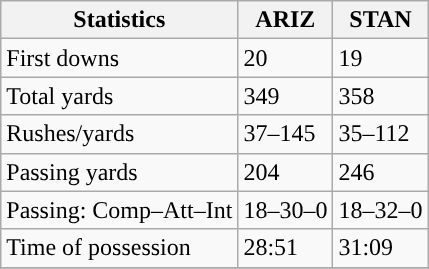<table class="wikitable" style="float: left;">
<tr>
<th>Statistics</th>
<th>ARIZ</th>
<th>STAN</th>
</tr>
<tr>
<td>First downs</td>
<td>20</td>
<td>19</td>
</tr>
<tr>
<td>Total yards</td>
<td>349</td>
<td>358</td>
</tr>
<tr>
<td>Rushes/yards</td>
<td>37–145</td>
<td>35–112</td>
</tr>
<tr>
<td>Passing yards</td>
<td>204</td>
<td>246</td>
</tr>
<tr>
<td>Passing: Comp–Att–Int</td>
<td>18–30–0</td>
<td>18–32–0</td>
</tr>
<tr>
<td>Time of possession</td>
<td>28:51</td>
<td>31:09</td>
</tr>
<tr>
</tr>
</table>
